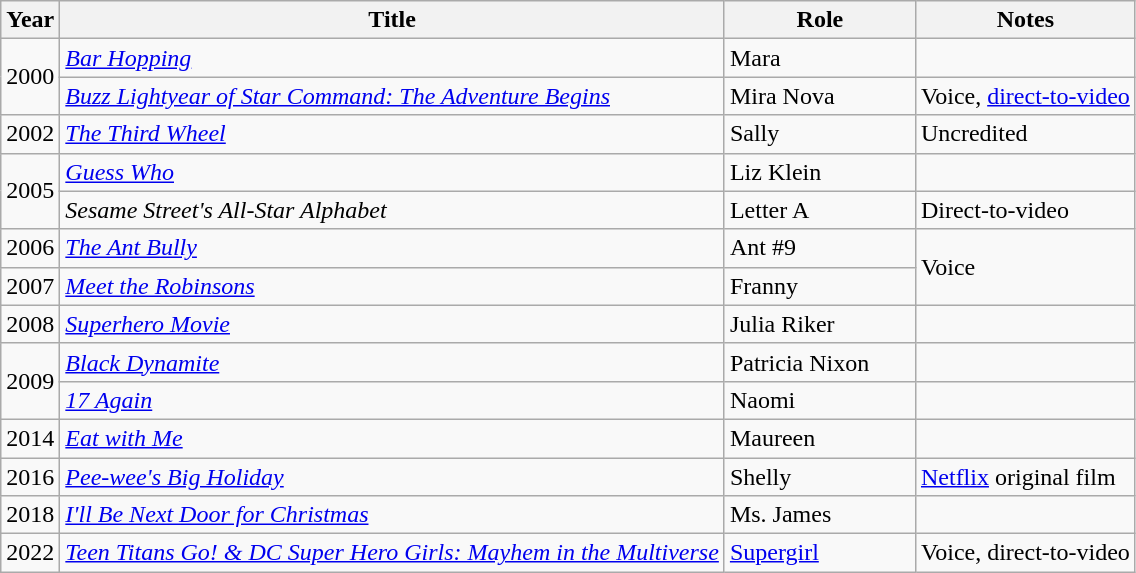<table class="wikitable sortable">
<tr>
<th>Year</th>
<th>Title</th>
<th scope="col" style="width: 120px;">Role</th>
<th class="unsortable">Notes</th>
</tr>
<tr>
<td rowspan="2">2000</td>
<td><em><a href='#'>Bar Hopping</a></em></td>
<td>Mara</td>
<td></td>
</tr>
<tr>
<td><em><a href='#'>Buzz Lightyear of Star Command: The Adventure Begins</a></em></td>
<td>Mira Nova</td>
<td>Voice, <a href='#'>direct-to-video</a></td>
</tr>
<tr>
<td>2002</td>
<td><em><a href='#'>The Third Wheel</a></em></td>
<td>Sally</td>
<td>Uncredited</td>
</tr>
<tr>
<td rowspan="2">2005</td>
<td><em><a href='#'>Guess Who</a></em></td>
<td>Liz Klein</td>
<td></td>
</tr>
<tr>
<td><em>Sesame Street's All-Star Alphabet</em></td>
<td>Letter A</td>
<td>Direct-to-video</td>
</tr>
<tr>
<td>2006</td>
<td><em><a href='#'>The Ant Bully</a></em></td>
<td>Ant #9</td>
<td rowspan="2">Voice</td>
</tr>
<tr>
<td>2007</td>
<td><em><a href='#'>Meet the Robinsons</a></em></td>
<td>Franny</td>
</tr>
<tr>
<td>2008</td>
<td><em><a href='#'>Superhero Movie</a></em></td>
<td>Julia Riker</td>
<td></td>
</tr>
<tr>
<td rowspan="2">2009</td>
<td><em><a href='#'>Black Dynamite</a></em></td>
<td>Patricia Nixon</td>
<td></td>
</tr>
<tr>
<td><em><a href='#'>17 Again</a></em></td>
<td>Naomi</td>
<td></td>
</tr>
<tr>
<td>2014</td>
<td><em><a href='#'>Eat with Me</a></em></td>
<td>Maureen</td>
<td></td>
</tr>
<tr>
<td>2016</td>
<td><em><a href='#'>Pee-wee's Big Holiday</a></em></td>
<td>Shelly</td>
<td><a href='#'>Netflix</a> original film</td>
</tr>
<tr>
<td>2018</td>
<td><em><a href='#'>I'll Be Next Door for Christmas</a></em></td>
<td>Ms. James</td>
<td></td>
</tr>
<tr>
<td>2022</td>
<td><em><a href='#'>Teen Titans Go! & DC Super Hero Girls: Mayhem in the Multiverse</a></em></td>
<td><a href='#'>Supergirl</a></td>
<td>Voice, direct-to-video</td>
</tr>
</table>
